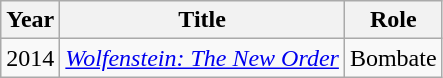<table class="wikitable sortable">
<tr>
<th>Year</th>
<th>Title</th>
<th>Role</th>
</tr>
<tr>
<td>2014</td>
<td><em><a href='#'>Wolfenstein: The New Order</a></em></td>
<td>Bombate</td>
</tr>
</table>
